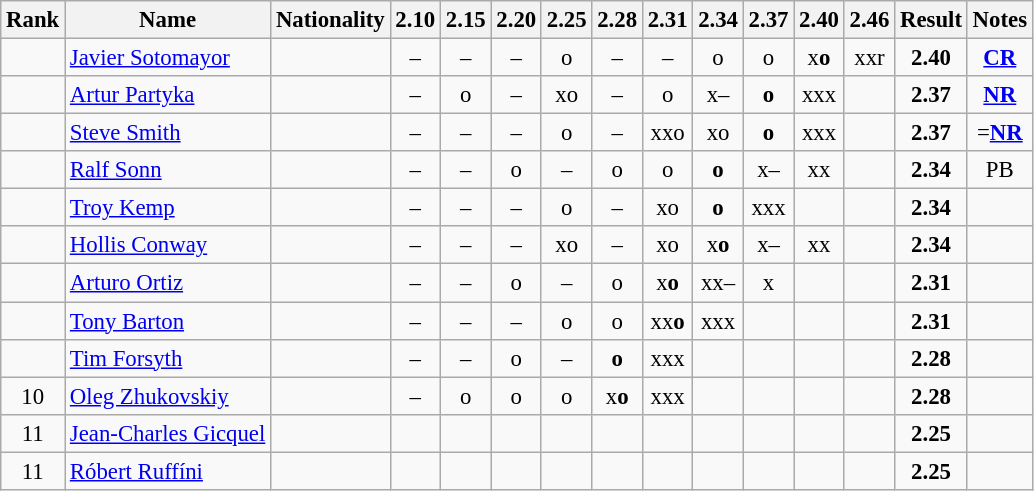<table class="wikitable sortable" style="text-align:center;font-size:95%">
<tr>
<th>Rank</th>
<th>Name</th>
<th>Nationality</th>
<th>2.10</th>
<th>2.15</th>
<th>2.20</th>
<th>2.25</th>
<th>2.28</th>
<th>2.31</th>
<th>2.34</th>
<th>2.37</th>
<th>2.40</th>
<th>2.46</th>
<th>Result</th>
<th>Notes</th>
</tr>
<tr>
<td></td>
<td align=left><a href='#'>Javier Sotomayor</a></td>
<td align=left></td>
<td>–</td>
<td>–</td>
<td>–</td>
<td>o</td>
<td>–</td>
<td>–</td>
<td>o</td>
<td>o</td>
<td>x<strong>o</strong></td>
<td>xxr</td>
<td><strong>2.40</strong></td>
<td><strong><a href='#'>CR</a></strong></td>
</tr>
<tr>
<td></td>
<td align=left><a href='#'>Artur Partyka</a></td>
<td align=left></td>
<td>–</td>
<td>o</td>
<td>–</td>
<td>xo</td>
<td>–</td>
<td>o</td>
<td>x–</td>
<td><strong>o</strong></td>
<td>xxx</td>
<td></td>
<td><strong>2.37</strong></td>
<td><strong><a href='#'>NR</a></strong></td>
</tr>
<tr>
<td></td>
<td align=left><a href='#'>Steve Smith</a></td>
<td align=left></td>
<td>–</td>
<td>–</td>
<td>–</td>
<td>o</td>
<td>–</td>
<td>xxo</td>
<td>xo</td>
<td><strong>o</strong></td>
<td>xxx</td>
<td></td>
<td><strong>2.37</strong></td>
<td>=<strong><a href='#'>NR</a></strong></td>
</tr>
<tr>
<td></td>
<td align=left><a href='#'>Ralf Sonn</a></td>
<td align=left></td>
<td>–</td>
<td>–</td>
<td>o</td>
<td>–</td>
<td>o</td>
<td>o</td>
<td><strong>o</strong></td>
<td>x–</td>
<td>xx</td>
<td></td>
<td><strong>2.34</strong></td>
<td>PB</td>
</tr>
<tr>
<td></td>
<td align=left><a href='#'>Troy Kemp</a></td>
<td align=left></td>
<td>–</td>
<td>–</td>
<td>–</td>
<td>o</td>
<td>–</td>
<td>xo</td>
<td><strong>o</strong></td>
<td>xxx</td>
<td></td>
<td></td>
<td><strong>2.34</strong></td>
<td></td>
</tr>
<tr>
<td></td>
<td align=left><a href='#'>Hollis Conway</a></td>
<td align=left></td>
<td>–</td>
<td>–</td>
<td>–</td>
<td>xo</td>
<td>–</td>
<td>xo</td>
<td>x<strong>o</strong></td>
<td>x–</td>
<td>xx</td>
<td></td>
<td><strong>2.34</strong></td>
<td></td>
</tr>
<tr>
<td></td>
<td align=left><a href='#'>Arturo Ortiz</a></td>
<td align=left></td>
<td>–</td>
<td>–</td>
<td>o</td>
<td>–</td>
<td>o</td>
<td>x<strong>o</strong></td>
<td>xx–</td>
<td>x</td>
<td></td>
<td></td>
<td><strong>2.31</strong></td>
<td></td>
</tr>
<tr>
<td></td>
<td align=left><a href='#'>Tony Barton</a></td>
<td align=left></td>
<td>–</td>
<td>–</td>
<td>–</td>
<td>o</td>
<td>o</td>
<td>xx<strong>o</strong></td>
<td>xxx</td>
<td></td>
<td></td>
<td></td>
<td><strong>2.31</strong></td>
<td></td>
</tr>
<tr>
<td></td>
<td align=left><a href='#'>Tim Forsyth</a></td>
<td align=left></td>
<td>–</td>
<td>–</td>
<td>o</td>
<td>–</td>
<td><strong>o</strong></td>
<td>xxx</td>
<td></td>
<td></td>
<td></td>
<td></td>
<td><strong>2.28</strong></td>
<td></td>
</tr>
<tr>
<td>10</td>
<td align=left><a href='#'>Oleg Zhukovskiy</a></td>
<td align=left></td>
<td>–</td>
<td>o</td>
<td>o</td>
<td>o</td>
<td>x<strong>o</strong></td>
<td>xxx</td>
<td></td>
<td></td>
<td></td>
<td></td>
<td><strong>2.28</strong></td>
<td></td>
</tr>
<tr>
<td>11</td>
<td align=left><a href='#'>Jean-Charles Gicquel</a></td>
<td align=left></td>
<td></td>
<td></td>
<td></td>
<td></td>
<td></td>
<td></td>
<td></td>
<td></td>
<td></td>
<td></td>
<td><strong>2.25</strong></td>
<td></td>
</tr>
<tr>
<td>11</td>
<td align=left><a href='#'>Róbert Ruffíni</a></td>
<td align=left></td>
<td></td>
<td></td>
<td></td>
<td></td>
<td></td>
<td></td>
<td></td>
<td></td>
<td></td>
<td></td>
<td><strong>2.25</strong></td>
<td></td>
</tr>
</table>
